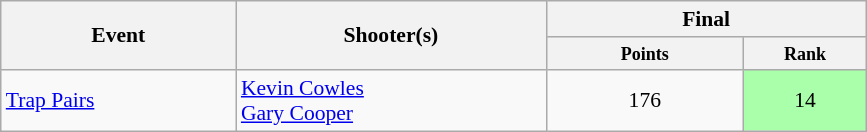<table class=wikitable style="font-size:90%">
<tr>
<th rowspan="2" style="width:150px;">Event</th>
<th rowspan="2" style="width:200px;">Shooter(s)</th>
<th colspan="2" style="width:200px;">Final</th>
</tr>
<tr>
<th style="line-height:1em; width:125px;"><small>Points</small></th>
<th style="line-height:1em; width:75px;"><small>Rank</small></th>
</tr>
<tr>
<td><a href='#'>Trap Pairs</a></td>
<td><a href='#'>Kevin Cowles</a><br><a href='#'>Gary Cooper</a></td>
<td style="text-align:center;">176</td>
<td style="text-align:center; background:#afa;">14</td>
</tr>
</table>
